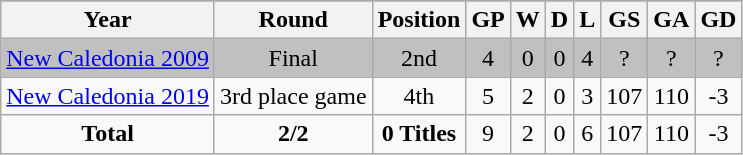<table class="wikitable" style="text-align: center;">
<tr>
</tr>
<tr>
<th>Year</th>
<th>Round</th>
<th>Position</th>
<th>GP</th>
<th>W</th>
<th>D</th>
<th>L</th>
<th>GS</th>
<th>GA</th>
<th>GD</th>
</tr>
<tr bgcolor=silver>
<td><a href='#'>New Caledonia 2009</a></td>
<td>Final</td>
<td>2nd</td>
<td>4</td>
<td>0</td>
<td>0</td>
<td>4</td>
<td>?</td>
<td>?</td>
<td>?</td>
</tr>
<tr bgcolor=>
<td><a href='#'>New Caledonia 2019</a></td>
<td>3rd place game</td>
<td>4th</td>
<td>5</td>
<td>2</td>
<td>0</td>
<td>3</td>
<td>107</td>
<td>110</td>
<td>-3</td>
</tr>
<tr>
<td><strong>Total</strong></td>
<td><strong>2/2</strong></td>
<td><strong>0 Titles</strong></td>
<td>9</td>
<td>2</td>
<td>0</td>
<td>6</td>
<td>107</td>
<td>110</td>
<td>-3</td>
</tr>
</table>
